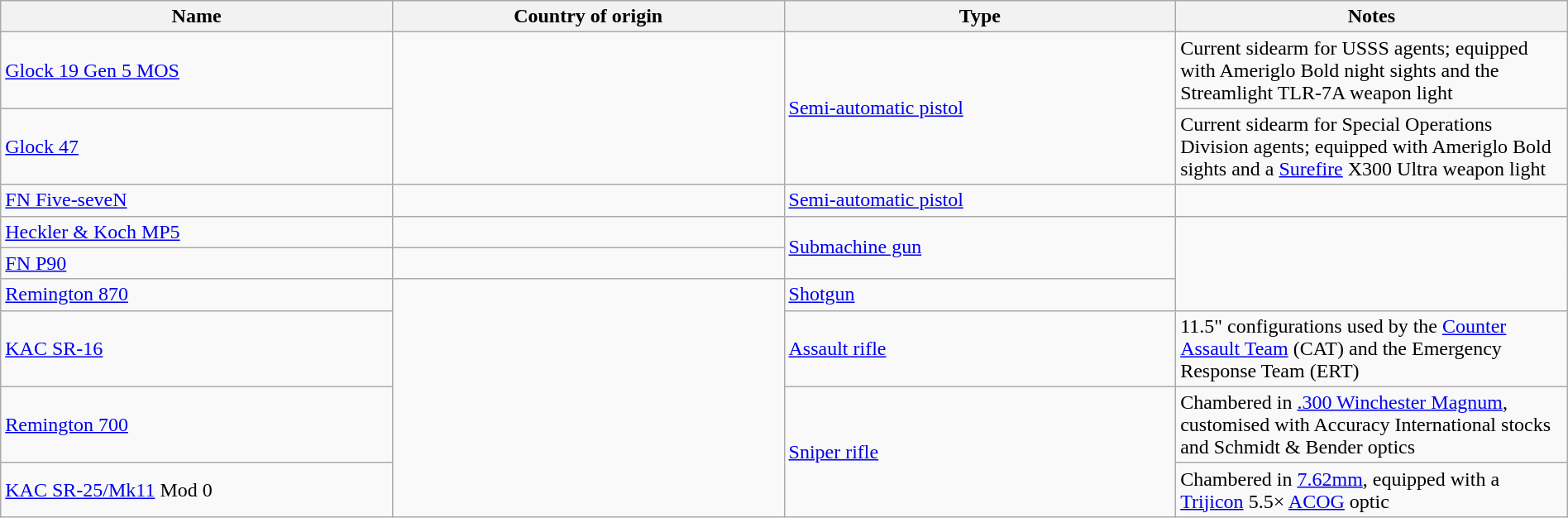<table class=wikitable border="0" width="100%">
<tr>
<th width="25%">Name</th>
<th width="25%">Country of origin</th>
<th width="25%">Type</th>
<th>Notes</th>
</tr>
<tr>
<td><a href='#'>Glock 19 Gen 5 MOS</a></td>
<td rowspan="2"></td>
<td rowspan="2"><a href='#'>Semi-automatic pistol</a></td>
<td>Current sidearm for USSS agents; equipped with Ameriglo Bold night sights and the Streamlight TLR-7A weapon light</td>
</tr>
<tr>
<td><a href='#'>Glock 47</a></td>
<td>Current sidearm for Special Operations Division agents; equipped with Ameriglo Bold sights and a <a href='#'>Surefire</a> X300 Ultra weapon light</td>
</tr>
<tr>
<td><a href='#'>FN Five-seveN</a></td>
<td></td>
<td><a href='#'>Semi-automatic pistol</a></td>
<td></td>
</tr>
<tr>
<td><a href='#'>Heckler & Koch MP5</a></td>
<td></td>
<td rowspan="2"><a href='#'>Submachine gun</a></td>
<td rowspan="3"></td>
</tr>
<tr>
<td><a href='#'>FN P90</a></td>
<td></td>
</tr>
<tr>
<td><a href='#'>Remington 870</a></td>
<td rowspan="4"></td>
<td><a href='#'>Shotgun</a></td>
</tr>
<tr>
<td><a href='#'>KAC SR-16</a></td>
<td><a href='#'>Assault rifle</a></td>
<td>11.5" configurations used by the <a href='#'>Counter Assault Team</a> (CAT) and the Emergency Response Team (ERT)</td>
</tr>
<tr>
<td><a href='#'>Remington 700</a></td>
<td rowspan="2"><a href='#'>Sniper rifle</a></td>
<td>Chambered in <a href='#'>.300 Winchester Magnum</a>, customised with Accuracy International stocks and Schmidt & Bender optics</td>
</tr>
<tr>
<td><a href='#'>KAC SR-25/Mk11</a> Mod 0</td>
<td>Chambered in <a href='#'>7.62mm</a>, equipped with a <a href='#'>Trijicon</a> 5.5× <a href='#'>ACOG</a> optic</td>
</tr>
</table>
